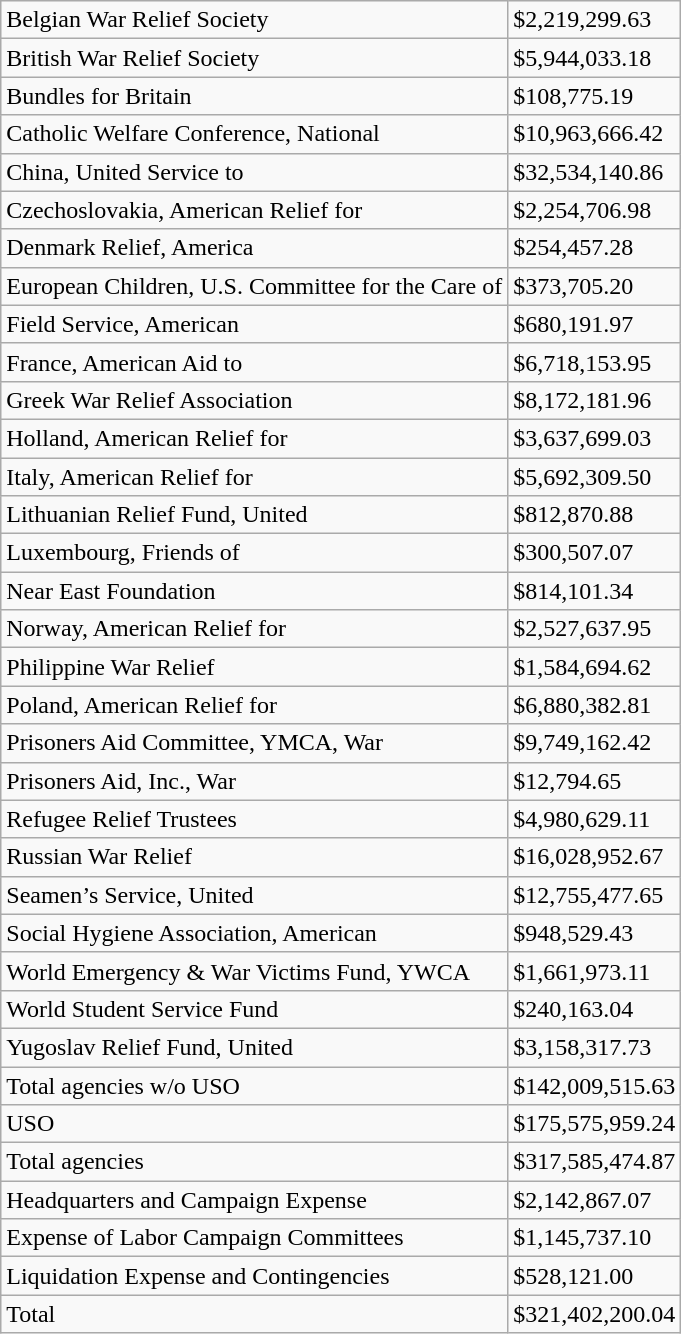<table class="wikitable sortable">
<tr>
<td>Belgian War Relief Society</td>
<td>$2,219,299.63</td>
</tr>
<tr>
<td>British War Relief Society</td>
<td>$5,944,033.18</td>
</tr>
<tr>
<td>Bundles for Britain</td>
<td>$108,775.19</td>
</tr>
<tr>
<td>Catholic Welfare Conference, National</td>
<td>$10,963,666.42</td>
</tr>
<tr>
<td>China, United Service to</td>
<td>$32,534,140.86</td>
</tr>
<tr>
<td>Czechoslovakia, American Relief for</td>
<td>$2,254,706.98</td>
</tr>
<tr>
<td>Denmark Relief, America</td>
<td>$254,457.28</td>
</tr>
<tr>
<td>European Children, U.S. Committee for the Care of</td>
<td>$373,705.20</td>
</tr>
<tr>
<td>Field Service, American</td>
<td>$680,191.97</td>
</tr>
<tr>
<td>France, American Aid to</td>
<td>$6,718,153.95</td>
</tr>
<tr>
<td>Greek War Relief Association</td>
<td>$8,172,181.96</td>
</tr>
<tr>
<td>Holland, American Relief for</td>
<td>$3,637,699.03</td>
</tr>
<tr>
<td>Italy, American Relief for</td>
<td>$5,692,309.50</td>
</tr>
<tr>
<td>Lithuanian Relief Fund, United</td>
<td>$812,870.88</td>
</tr>
<tr>
<td>Luxembourg, Friends of</td>
<td>$300,507.07</td>
</tr>
<tr>
<td>Near East Foundation</td>
<td>$814,101.34</td>
</tr>
<tr>
<td>Norway, American Relief for</td>
<td>$2,527,637.95</td>
</tr>
<tr>
<td>Philippine War Relief</td>
<td>$1,584,694.62</td>
</tr>
<tr>
<td>Poland, American Relief for</td>
<td>$6,880,382.81</td>
</tr>
<tr>
<td>Prisoners Aid Committee, YMCA, War</td>
<td>$9,749,162.42</td>
</tr>
<tr>
<td>Prisoners Aid, Inc., War</td>
<td>$12,794.65</td>
</tr>
<tr>
<td>Refugee Relief Trustees</td>
<td>$4,980,629.11</td>
</tr>
<tr>
<td>Russian War Relief</td>
<td>$16,028,952.67</td>
</tr>
<tr>
<td>Seamen’s Service, United</td>
<td>$12,755,477.65</td>
</tr>
<tr>
<td>Social Hygiene Association, American</td>
<td>$948,529.43</td>
</tr>
<tr>
<td>World Emergency & War Victims Fund, YWCA</td>
<td>$1,661,973.11</td>
</tr>
<tr>
<td>World Student Service Fund</td>
<td>$240,163.04</td>
</tr>
<tr>
<td>Yugoslav Relief Fund, United</td>
<td>$3,158,317.73</td>
</tr>
<tr>
<td>Total agencies w/o USO</td>
<td>$142,009,515.63</td>
</tr>
<tr>
<td>USO</td>
<td>$175,575,959.24</td>
</tr>
<tr>
<td>Total agencies</td>
<td>$317,585,474.87</td>
</tr>
<tr>
<td>Headquarters and Campaign Expense</td>
<td>$2,142,867.07</td>
</tr>
<tr>
<td>Expense of Labor Campaign Committees</td>
<td>$1,145,737.10</td>
</tr>
<tr>
<td>Liquidation Expense and Contingencies</td>
<td>$528,121.00</td>
</tr>
<tr>
<td>Total</td>
<td>$321,402,200.04</td>
</tr>
</table>
